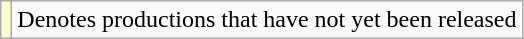<table class="wikitable">
<tr>
<td style="background:#ffc;"></td>
<td>Denotes productions that have not yet been released</td>
</tr>
</table>
